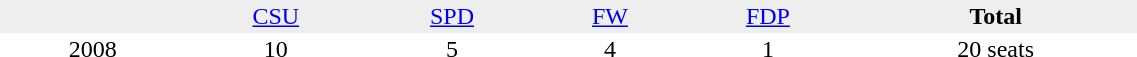<table border="0" cellpadding="2" cellspacing="0" width="60%">
<tr bgcolor="#eeeeee" align="center">
<td></td>
<td><a href='#'>CSU</a></td>
<td><a href='#'>SPD</a></td>
<td><a href='#'>FW</a></td>
<td><a href='#'>FDP</a></td>
<td><strong>Total</strong></td>
</tr>
<tr align="center">
<td>2008</td>
<td>10</td>
<td>5</td>
<td>4</td>
<td>1</td>
<td>20 seats</td>
</tr>
</table>
